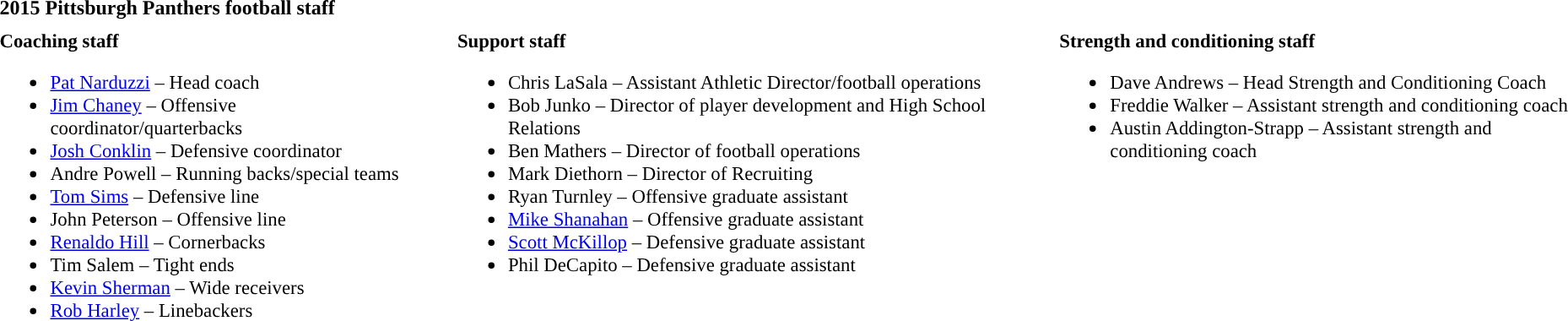<table class="toccolours" style="text-align: left;">
<tr>
<td colspan=10><strong>2015 Pittsburgh Panthers football staff</strong></td>
</tr>
<tr>
<td valign="top"></td>
</tr>
<tr>
<td style="font-size:95%; vertical-align:top;"><strong>Coaching staff</strong><br><ul><li><a href='#'>Pat Narduzzi</a> – Head coach</li><li><a href='#'>Jim Chaney</a> – Offensive coordinator/quarterbacks</li><li><a href='#'>Josh Conklin</a> – Defensive coordinator</li><li>Andre Powell – Running backs/special teams</li><li><a href='#'>Tom Sims</a> – Defensive line</li><li>John Peterson – Offensive line</li><li><a href='#'>Renaldo Hill</a> – Cornerbacks</li><li>Tim Salem – Tight ends</li><li><a href='#'>Kevin Sherman</a> – Wide receivers</li><li><a href='#'>Rob Harley</a> – Linebackers</li></ul></td>
<td style="width:25px;"> </td>
<td valign="top"></td>
<td style="font-size:95%; vertical-align:top;"><strong>Support staff</strong><br><ul><li>Chris LaSala – Assistant Athletic Director/football operations</li><li>Bob Junko – Director of player development and High School Relations</li><li>Ben Mathers – Director of football operations</li><li>Mark Diethorn – Director of Recruiting</li><li>Ryan Turnley – Offensive graduate assistant</li><li><a href='#'>Mike Shanahan</a> – Offensive graduate assistant</li><li><a href='#'>Scott McKillop</a> – Defensive graduate assistant</li><li>Phil DeCapito – Defensive graduate assistant</li></ul></td>
<td style="width:25px;"> </td>
<td valign="top"></td>
<td style="font-size:95%; vertical-align:top;"><strong>Strength and conditioning staff</strong><br><ul><li>Dave Andrews – Head Strength and Conditioning Coach</li><li>Freddie Walker – Assistant strength and conditioning coach</li><li>Austin Addington-Strapp – Assistant strength and conditioning coach</li></ul></td>
</tr>
</table>
